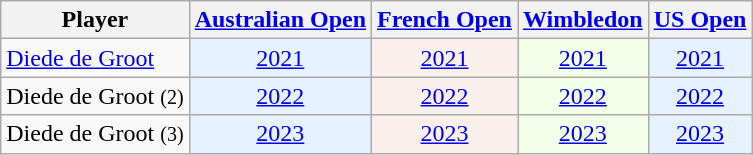<table class="wikitable sortable" style="text-align:center">
<tr>
<th>Player</th>
<th><a href='#'>Australian Open</a></th>
<th><a href='#'>French Open</a></th>
<th><a href='#'>Wimbledon</a></th>
<th><a href='#'>US Open</a></th>
</tr>
<tr>
<td style="text-align:left;"> <a href='#'>Diede de Groot</a></td>
<td style="background: #e6f2ff;"><a href='#'>2021</a></td>
<td style="background: #f9f0eb;"><a href='#'>2021</a></td>
<td style="background: #f2ffe6;"><a href='#'>2021</a></td>
<td style="background: #e6f2ff;"><a href='#'>2021</a></td>
</tr>
<tr>
<td style="text-align:left;"> Diede de Groot <small>(2)</small></td>
<td style="background: #e6f2ff;"><a href='#'>2022</a></td>
<td style="background: #f9f0eb;"><a href='#'>2022</a></td>
<td style="background: #f2ffe6;"><a href='#'>2022</a></td>
<td style="background: #e6f2ff;"><a href='#'>2022</a></td>
</tr>
<tr>
<td style="text-align:left;"> Diede de Groot <small>(3)</small></td>
<td style="background: #e6f2ff;"><a href='#'>2023</a></td>
<td style="background: #f9f0eb;"><a href='#'>2023</a></td>
<td style="background: #f2ffe6;"><a href='#'>2023</a></td>
<td style="background: #e6f2ff;"><a href='#'>2023</a></td>
</tr>
</table>
